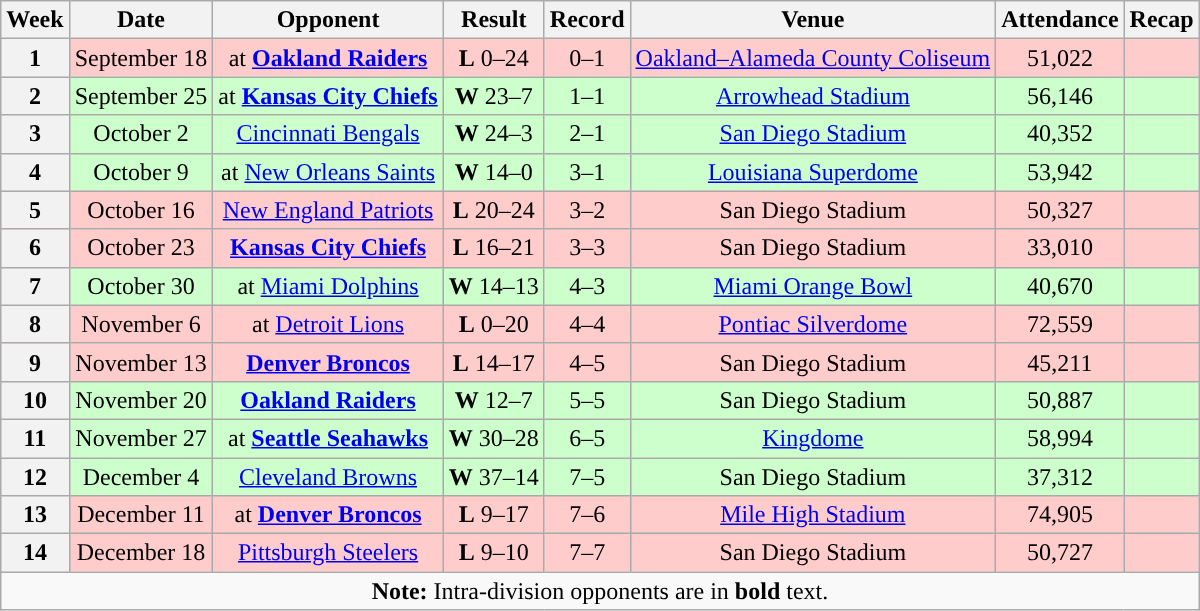<table class="wikitable" style="text-align:center">
<tr>
<th>Week</th>
<th>Date</th>
<th>Opponent</th>
<th>Result</th>
<th>Record</th>
<th>Venue</th>
<th>Attendance</th>
<th>Recap</th>
</tr>
<tr style="background:#fcc">
<th>1</th>
<td>September 18</td>
<td>at <strong><a href='#'>Oakland Raiders</a></strong></td>
<td><strong>L</strong> 0–24</td>
<td>0–1</td>
<td><a href='#'>Oakland–Alameda County Coliseum</a></td>
<td>51,022</td>
<td></td>
</tr>
<tr style="background:#cfc">
<th>2</th>
<td>September 25</td>
<td>at <strong><a href='#'>Kansas City Chiefs</a></strong></td>
<td><strong>W</strong> 23–7</td>
<td>1–1</td>
<td><a href='#'>Arrowhead Stadium</a></td>
<td>56,146</td>
<td></td>
</tr>
<tr style="background:#cfc">
<th>3</th>
<td>October 2</td>
<td><a href='#'>Cincinnati Bengals</a></td>
<td><strong>W</strong> 24–3</td>
<td>2–1</td>
<td><a href='#'>San Diego Stadium</a></td>
<td>40,352</td>
<td></td>
</tr>
<tr style="background:#cfc">
<th>4</th>
<td>October 9</td>
<td>at <a href='#'>New Orleans Saints</a></td>
<td><strong>W</strong> 14–0</td>
<td>3–1</td>
<td><a href='#'>Louisiana Superdome</a></td>
<td>53,942</td>
<td></td>
</tr>
<tr style="background:#fcc">
<th>5</th>
<td>October 16</td>
<td><a href='#'>New England Patriots</a></td>
<td><strong>L</strong> 20–24</td>
<td>3–2</td>
<td>San Diego Stadium</td>
<td>50,327</td>
<td></td>
</tr>
<tr style="background:#fcc">
<th>6</th>
<td>October 23</td>
<td><strong><a href='#'>Kansas City Chiefs</a></strong></td>
<td><strong>L</strong> 16–21</td>
<td>3–3</td>
<td>San Diego Stadium</td>
<td>33,010</td>
<td></td>
</tr>
<tr style="background:#cfc">
<th>7</th>
<td>October 30</td>
<td>at <a href='#'>Miami Dolphins</a></td>
<td><strong>W</strong> 14–13</td>
<td>4–3</td>
<td><a href='#'>Miami Orange Bowl</a></td>
<td>40,670</td>
<td></td>
</tr>
<tr style="background:#fcc">
<th>8</th>
<td>November 6</td>
<td>at <a href='#'>Detroit Lions</a></td>
<td><strong>L</strong> 0–20</td>
<td>4–4</td>
<td><a href='#'>Pontiac Silverdome</a></td>
<td>72,559</td>
<td></td>
</tr>
<tr style="background:#fcc">
<th>9</th>
<td>November 13</td>
<td><strong><a href='#'>Denver Broncos</a></strong></td>
<td><strong>L</strong> 14–17</td>
<td>4–5</td>
<td>San Diego Stadium</td>
<td>45,211</td>
<td></td>
</tr>
<tr style="background:#cfc">
<th>10</th>
<td>November 20</td>
<td><strong><a href='#'>Oakland Raiders</a></strong></td>
<td><strong>W</strong> 12–7</td>
<td>5–5</td>
<td>San Diego Stadium</td>
<td>50,887</td>
<td></td>
</tr>
<tr style="background:#cfc">
<th>11</th>
<td>November 27</td>
<td>at <strong><a href='#'>Seattle Seahawks</a></strong></td>
<td><strong>W</strong> 30–28</td>
<td>6–5</td>
<td><a href='#'>Kingdome</a></td>
<td>58,994</td>
<td></td>
</tr>
<tr style="background:#cfc">
<th>12</th>
<td>December 4</td>
<td><a href='#'>Cleveland Browns</a></td>
<td><strong>W</strong> 37–14</td>
<td>7–5</td>
<td>San Diego Stadium</td>
<td>37,312</td>
<td></td>
</tr>
<tr style="background:#fcc">
<th>13</th>
<td>December 11</td>
<td>at <strong><a href='#'>Denver Broncos</a></strong></td>
<td><strong>L</strong> 9–17</td>
<td>7–6</td>
<td><a href='#'>Mile High Stadium</a></td>
<td>74,905</td>
<td></td>
</tr>
<tr style="background:#fcc">
<th>14</th>
<td>December 18</td>
<td><a href='#'>Pittsburgh Steelers</a></td>
<td><strong>L</strong> 9–10</td>
<td>7–7</td>
<td>San Diego Stadium</td>
<td>50,727</td>
<td></td>
</tr>
<tr>
<td colspan="8"><strong>Note:</strong> Intra-division opponents are in <strong>bold</strong> text.</td>
</tr>
</table>
